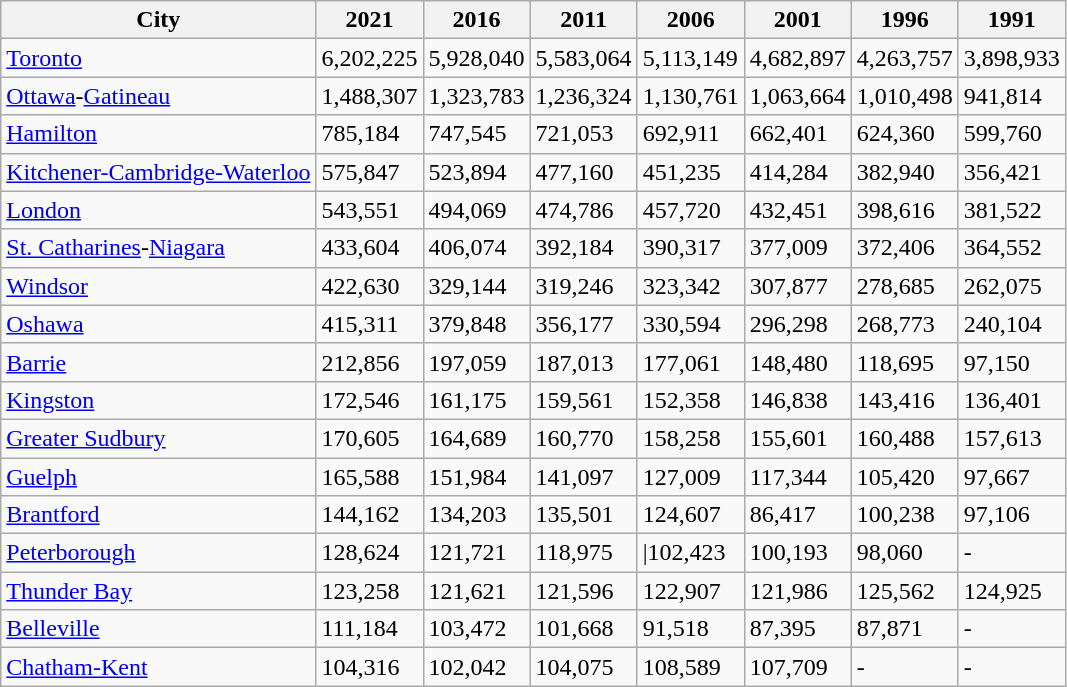<table class="wikitable">
<tr>
<th>City</th>
<th>2021</th>
<th>2016</th>
<th>2011</th>
<th>2006</th>
<th>2001</th>
<th>1996</th>
<th>1991</th>
</tr>
<tr>
<td><a href='#'>Toronto</a></td>
<td>6,202,225</td>
<td>5,928,040</td>
<td>5,583,064</td>
<td>5,113,149</td>
<td>4,682,897</td>
<td>4,263,757</td>
<td>3,898,933</td>
</tr>
<tr>
<td><a href='#'>Ottawa</a>-<a href='#'>Gatineau</a></td>
<td>1,488,307</td>
<td>1,323,783</td>
<td>1,236,324</td>
<td>1,130,761</td>
<td>1,063,664</td>
<td>1,010,498</td>
<td>941,814</td>
</tr>
<tr>
<td><a href='#'>Hamilton</a></td>
<td>785,184</td>
<td>747,545</td>
<td>721,053</td>
<td>692,911</td>
<td>662,401</td>
<td>624,360</td>
<td>599,760</td>
</tr>
<tr>
<td><a href='#'>Kitchener-Cambridge-Waterloo</a></td>
<td>575,847</td>
<td>523,894</td>
<td>477,160</td>
<td>451,235</td>
<td>414,284</td>
<td>382,940</td>
<td>356,421</td>
</tr>
<tr>
<td><a href='#'>London</a></td>
<td>543,551</td>
<td>494,069</td>
<td>474,786</td>
<td>457,720</td>
<td>432,451</td>
<td>398,616</td>
<td>381,522</td>
</tr>
<tr>
<td><a href='#'>St. Catharines</a>-<a href='#'>Niagara</a></td>
<td>433,604</td>
<td>406,074</td>
<td>392,184</td>
<td>390,317</td>
<td>377,009</td>
<td>372,406</td>
<td>364,552</td>
</tr>
<tr>
<td><a href='#'>Windsor</a></td>
<td>422,630</td>
<td>329,144</td>
<td>319,246</td>
<td>323,342</td>
<td>307,877</td>
<td>278,685</td>
<td>262,075</td>
</tr>
<tr>
<td><a href='#'>Oshawa</a></td>
<td>415,311</td>
<td>379,848</td>
<td>356,177</td>
<td>330,594</td>
<td>296,298</td>
<td>268,773</td>
<td>240,104</td>
</tr>
<tr>
<td><a href='#'>Barrie</a></td>
<td>212,856</td>
<td>197,059</td>
<td>187,013</td>
<td>177,061</td>
<td>148,480</td>
<td>118,695</td>
<td>97,150</td>
</tr>
<tr>
<td><a href='#'>Kingston</a></td>
<td>172,546</td>
<td>161,175</td>
<td>159,561</td>
<td>152,358</td>
<td>146,838</td>
<td>143,416</td>
<td>136,401</td>
</tr>
<tr>
<td><a href='#'>Greater Sudbury</a></td>
<td>170,605</td>
<td>164,689</td>
<td>160,770</td>
<td>158,258</td>
<td>155,601</td>
<td>160,488</td>
<td>157,613</td>
</tr>
<tr>
<td><a href='#'>Guelph</a></td>
<td>165,588</td>
<td>151,984</td>
<td>141,097</td>
<td>127,009</td>
<td>117,344</td>
<td>105,420</td>
<td>97,667</td>
</tr>
<tr>
<td><a href='#'>Brantford</a></td>
<td>144,162</td>
<td>134,203</td>
<td>135,501</td>
<td>124,607</td>
<td>86,417</td>
<td>100,238</td>
<td>97,106</td>
</tr>
<tr>
<td><a href='#'>Peterborough</a></td>
<td>128,624</td>
<td>121,721</td>
<td>118,975</td>
<td 116,570>|102,423</td>
<td>100,193</td>
<td>98,060</td>
<td>-</td>
</tr>
<tr>
<td><a href='#'>Thunder Bay</a></td>
<td>123,258</td>
<td>121,621</td>
<td>121,596</td>
<td>122,907</td>
<td>121,986</td>
<td>125,562</td>
<td>124,925</td>
</tr>
<tr>
<td><a href='#'>Belleville</a></td>
<td>111,184</td>
<td>103,472</td>
<td>101,668</td>
<td>91,518</td>
<td>87,395</td>
<td>87,871</td>
<td>-</td>
</tr>
<tr>
<td><a href='#'>Chatham-Kent</a></td>
<td>104,316</td>
<td>102,042</td>
<td>104,075</td>
<td>108,589</td>
<td>107,709</td>
<td>-</td>
<td>-</td>
</tr>
</table>
